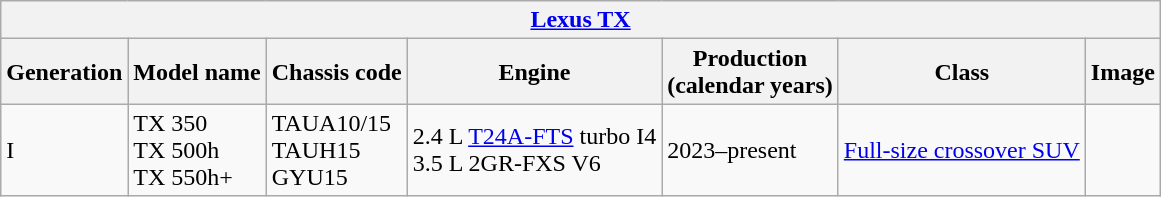<table class="wikitable collapsible" style="font-size:97% style="width:90%; text-align:center">
<tr>
<th colspan=7 align=left><a href='#'>Lexus TX</a></th>
</tr>
<tr>
<th>Generation</th>
<th>Model name</th>
<th>Chassis code</th>
<th>Engine</th>
<th>Production<br>(calendar years)</th>
<th>Class</th>
<th>Image</th>
</tr>
<tr>
<td>I</td>
<td>TX 350<br>TX 500h<br>TX 550h+</td>
<td>TAUA10/15<br>TAUH15<br>GYU15</td>
<td>2.4 L <a href='#'>T24A-FTS</a> turbo I4<br>3.5 L 2GR-FXS V6</td>
<td>2023–present</td>
<td><a href='#'>Full-size crossover SUV</a></td>
<td></td>
</tr>
</table>
